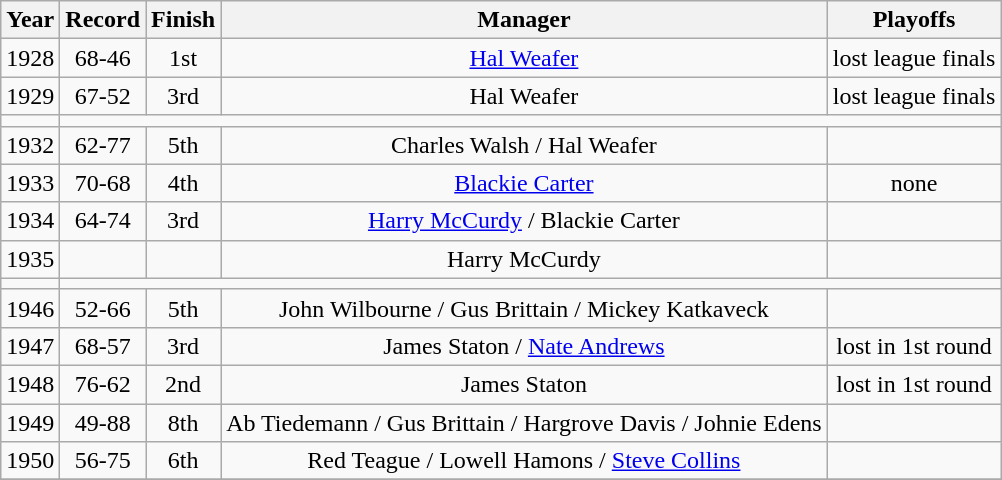<table class="wikitable">
<tr>
<th>Year</th>
<th>Record</th>
<th>Finish</th>
<th>Manager</th>
<th>Playoffs</th>
</tr>
<tr align=center>
<td>1928</td>
<td>68-46</td>
<td>1st</td>
<td><a href='#'>Hal Weafer</a></td>
<td>lost league finals</td>
</tr>
<tr align=center>
<td>1929</td>
<td>67-52</td>
<td>3rd</td>
<td>Hal Weafer</td>
<td>lost league finals</td>
</tr>
<tr align=center>
<td></td>
</tr>
<tr align=center>
<td>1932</td>
<td>62-77</td>
<td>5th</td>
<td>Charles Walsh / Hal Weafer</td>
<td></td>
</tr>
<tr align=center>
<td>1933</td>
<td>70-68</td>
<td>4th</td>
<td><a href='#'>Blackie Carter</a></td>
<td>none</td>
</tr>
<tr align=center>
<td>1934</td>
<td>64-74</td>
<td>3rd</td>
<td><a href='#'>Harry McCurdy</a> / Blackie Carter</td>
<td></td>
</tr>
<tr align=center>
<td>1935</td>
<td></td>
<td></td>
<td>Harry McCurdy</td>
<td></td>
</tr>
<tr align=center>
<td></td>
</tr>
<tr align=center>
<td>1946</td>
<td>52-66</td>
<td>5th</td>
<td>John Wilbourne / Gus Brittain / Mickey Katkaveck</td>
<td></td>
</tr>
<tr align=center>
<td>1947</td>
<td>68-57</td>
<td>3rd</td>
<td>James Staton / <a href='#'>Nate Andrews</a></td>
<td>lost in 1st round</td>
</tr>
<tr align=center>
<td>1948</td>
<td>76-62</td>
<td>2nd</td>
<td>James Staton</td>
<td>lost in 1st round</td>
</tr>
<tr align=center>
<td>1949</td>
<td>49-88</td>
<td>8th</td>
<td>Ab Tiedemann / Gus Brittain / Hargrove Davis / Johnie Edens</td>
<td></td>
</tr>
<tr align=center>
<td>1950</td>
<td>56-75</td>
<td>6th</td>
<td>Red Teague / Lowell Hamons / <a href='#'>Steve Collins</a></td>
<td></td>
</tr>
<tr align=center>
</tr>
</table>
